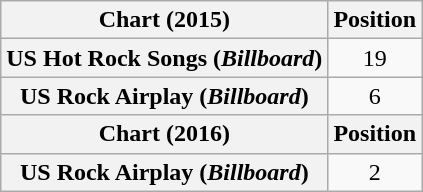<table class="wikitable plainrowheaders sortable" style="text-align:center">
<tr>
<th>Chart (2015)</th>
<th>Position</th>
</tr>
<tr>
<th scope="row">US Hot Rock Songs (<em>Billboard</em>)</th>
<td>19</td>
</tr>
<tr>
<th scope="row">US Rock Airplay (<em>Billboard</em>)</th>
<td>6</td>
</tr>
<tr>
<th scope="col">Chart (2016)</th>
<th scope="col">Position</th>
</tr>
<tr>
<th scope="row">US Rock Airplay (<em>Billboard</em>)</th>
<td>2</td>
</tr>
</table>
